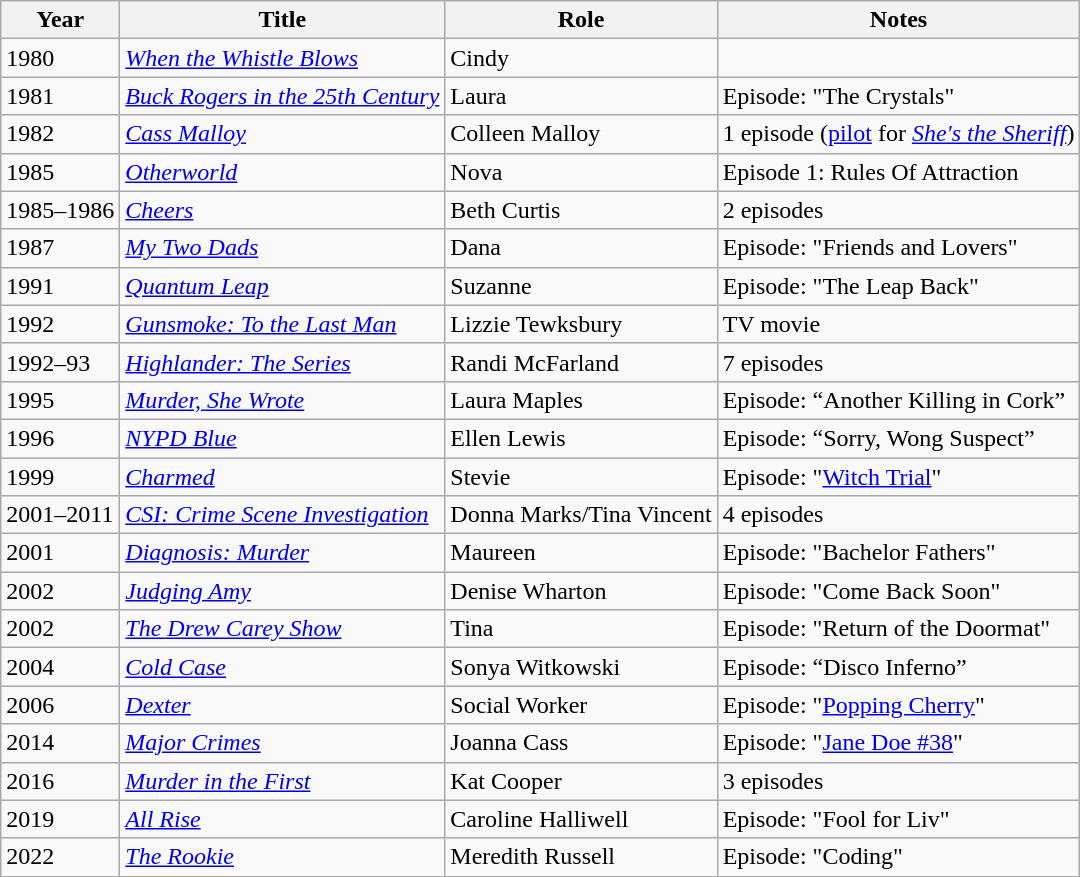<table class="wikitable sortable">
<tr>
<th>Year</th>
<th>Title</th>
<th>Role</th>
<th class="unsortable">Notes</th>
</tr>
<tr>
<td>1980</td>
<td><em><a href='#'>When the Whistle Blows</a></em></td>
<td>Cindy</td>
<td></td>
</tr>
<tr>
<td>1981</td>
<td><em><a href='#'>Buck Rogers in the 25th Century</a></em></td>
<td>Laura</td>
<td>Episode: "The Crystals"</td>
</tr>
<tr>
<td>1982</td>
<td><em><a href='#'>Cass Malloy</a></em></td>
<td>Colleen Malloy</td>
<td>1 episode (<a href='#'>pilot</a> for <em><a href='#'>She's the Sheriff</a></em>)</td>
</tr>
<tr>
<td>1985</td>
<td><em><a href='#'>Otherworld</a></em></td>
<td>Nova</td>
<td>Episode 1: Rules Of Attraction</td>
</tr>
<tr>
<td>1985–1986</td>
<td><em><a href='#'>Cheers</a></em></td>
<td>Beth Curtis</td>
<td>2 episodes</td>
</tr>
<tr>
<td>1987</td>
<td><em><a href='#'>My Two Dads</a></em></td>
<td>Dana</td>
<td>Episode: "Friends and Lovers"</td>
</tr>
<tr>
<td>1991</td>
<td><em><a href='#'>Quantum Leap</a></em></td>
<td>Suzanne</td>
<td>Episode: "The Leap Back"</td>
</tr>
<tr>
<td>1992</td>
<td><em><a href='#'>Gunsmoke: To the Last Man</a></em></td>
<td>Lizzie Tewksbury</td>
<td>TV movie</td>
</tr>
<tr>
<td>1992–93</td>
<td><em><a href='#'>Highlander: The Series</a></em></td>
<td>Randi McFarland</td>
<td>7 episodes</td>
</tr>
<tr>
<td>1995</td>
<td><em><a href='#'>Murder, She Wrote</a></em></td>
<td>Laura Maples</td>
<td>Episode: “Another Killing in Cork”</td>
</tr>
<tr>
<td>1996</td>
<td><em><a href='#'>NYPD Blue</a></em></td>
<td>Ellen Lewis</td>
<td>Episode: “Sorry, Wong Suspect”</td>
</tr>
<tr>
<td>1999</td>
<td><em><a href='#'>Charmed</a></em></td>
<td>Stevie</td>
<td>Episode: "<a href='#'>Witch Trial</a>"</td>
</tr>
<tr>
<td>2001–2011</td>
<td><em><a href='#'>CSI: Crime Scene Investigation</a></em></td>
<td>Donna Marks/Tina Vincent</td>
<td>4 episodes</td>
</tr>
<tr>
<td>2001</td>
<td><em><a href='#'>Diagnosis: Murder</a></em></td>
<td>Maureen</td>
<td>Episode: "Bachelor Fathers"</td>
</tr>
<tr>
<td>2002</td>
<td><em><a href='#'>Judging Amy</a></em></td>
<td>Denise Wharton</td>
<td>Episode: "Come Back Soon"</td>
</tr>
<tr>
<td>2002</td>
<td><em><a href='#'>The Drew Carey Show</a></em></td>
<td>Tina</td>
<td>Episode: "Return of the Doormat"</td>
</tr>
<tr>
<td>2004</td>
<td><em><a href='#'>Cold Case</a></em></td>
<td>Sonya Witkowski</td>
<td>Episode: “Disco Inferno”</td>
</tr>
<tr>
<td>2006</td>
<td><em><a href='#'>Dexter</a></em></td>
<td>Social Worker</td>
<td>Episode: "<a href='#'>Popping Cherry</a>"</td>
</tr>
<tr>
<td>2014</td>
<td><em><a href='#'>Major Crimes</a></em></td>
<td>Joanna Cass</td>
<td>Episode: "<a href='#'>Jane Doe #38</a>"</td>
</tr>
<tr>
<td>2016</td>
<td><em><a href='#'>Murder in the First</a></em></td>
<td>Kat Cooper</td>
<td>3 episodes</td>
</tr>
<tr>
<td>2019</td>
<td><em><a href='#'>All Rise</a></em></td>
<td>Caroline Halliwell</td>
<td>Episode: "Fool for Liv"</td>
</tr>
<tr>
<td>2022</td>
<td><em><a href='#'>The Rookie</a></em></td>
<td>Meredith Russell</td>
<td>Episode: "Coding"</td>
</tr>
</table>
